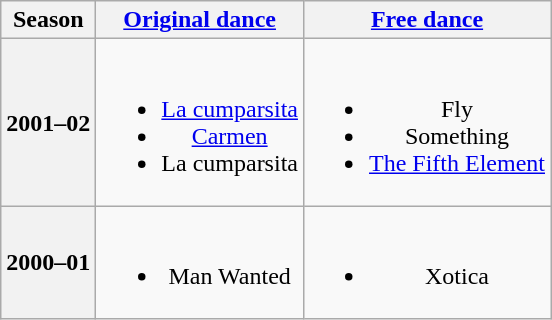<table class=wikitable style=text-align:center>
<tr>
<th>Season</th>
<th><a href='#'>Original dance</a></th>
<th><a href='#'>Free dance</a></th>
</tr>
<tr>
<th>2001–02 <br> </th>
<td><br><ul><li> <a href='#'>La cumparsita</a> <br></li><li><a href='#'>Carmen</a> <br></li><li> La cumparsita <br></li></ul></td>
<td><br><ul><li>Fly <br></li><li>Something <br></li><li><a href='#'>The Fifth Element</a> <br></li></ul></td>
</tr>
<tr>
<th>2000–01 <br> </th>
<td><br><ul><li>Man Wanted</li></ul></td>
<td><br><ul><li>Xotica <br></li></ul></td>
</tr>
</table>
